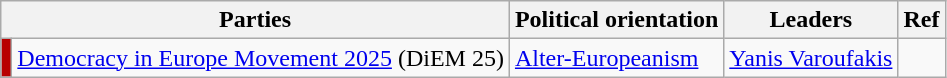<table class="wikitable">
<tr>
<th colspan=2>Parties</th>
<th>Political orientation</th>
<th>Leaders</th>
<th>Ref</th>
</tr>
<tr>
<td style="background-color: #B80000"></td>
<td><a href='#'>Democracy in Europe Movement 2025</a> (DiEM 25)</td>
<td><a href='#'>Alter-Europeanism</a></td>
<td><a href='#'>Yanis Varoufakis</a></td>
<td></td>
</tr>
</table>
